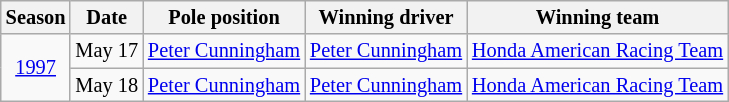<table class="wikitable" style="font-size: 85%">
<tr>
<th>Season</th>
<th>Date</th>
<th>Pole position</th>
<th>Winning driver</th>
<th>Winning team</th>
</tr>
<tr>
<td align=center rowspan="2"><a href='#'>1997</a></td>
<td>May 17</td>
<td> <a href='#'>Peter Cunningham</a></td>
<td> <a href='#'>Peter Cunningham</a></td>
<td><a href='#'>Honda American Racing Team</a></td>
</tr>
<tr>
<td>May 18</td>
<td> <a href='#'>Peter Cunningham</a></td>
<td> <a href='#'>Peter Cunningham</a></td>
<td><a href='#'>Honda American Racing Team</a></td>
</tr>
</table>
